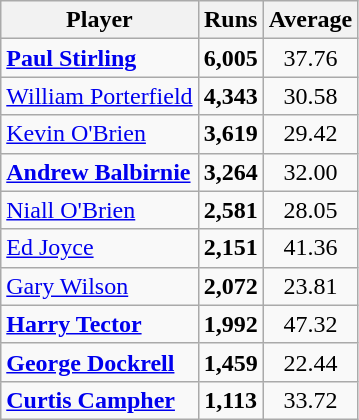<table class="wikitable sortable" style="text-align: center;">
<tr>
<th class="unsortable">Player</th>
<th>Runs</th>
<th>Average</th>
</tr>
<tr>
<td align="left"><strong><a href='#'>Paul Stirling</a></strong></td>
<td><strong>6,005</strong></td>
<td>37.76</td>
</tr>
<tr>
<td align="left"><a href='#'>William Porterfield</a></td>
<td><strong>4,343</strong></td>
<td>30.58</td>
</tr>
<tr>
<td align="left"><a href='#'>Kevin O'Brien</a></td>
<td><strong>3,619</strong></td>
<td>29.42</td>
</tr>
<tr>
<td align="left"><strong><a href='#'>Andrew Balbirnie</a></strong></td>
<td><strong>3,264</strong></td>
<td>32.00</td>
</tr>
<tr>
<td align="left"><a href='#'>Niall O'Brien</a></td>
<td><strong>2,581</strong></td>
<td>28.05</td>
</tr>
<tr>
<td align="left"><a href='#'>Ed Joyce</a></td>
<td><strong>2,151</strong></td>
<td>41.36</td>
</tr>
<tr>
<td align="left"><a href='#'>Gary Wilson</a></td>
<td><strong>2,072</strong></td>
<td>23.81</td>
</tr>
<tr>
<td align="left"><strong><a href='#'>Harry Tector</a></strong></td>
<td><strong>1,992</strong></td>
<td>47.32</td>
</tr>
<tr>
<td align="left"><strong><a href='#'>George Dockrell</a></strong></td>
<td><strong>1,459</strong></td>
<td>22.44</td>
</tr>
<tr>
<td align="left"><strong><a href='#'>Curtis Campher</a></strong></td>
<td><strong>1,113</strong></td>
<td>33.72</td>
</tr>
</table>
